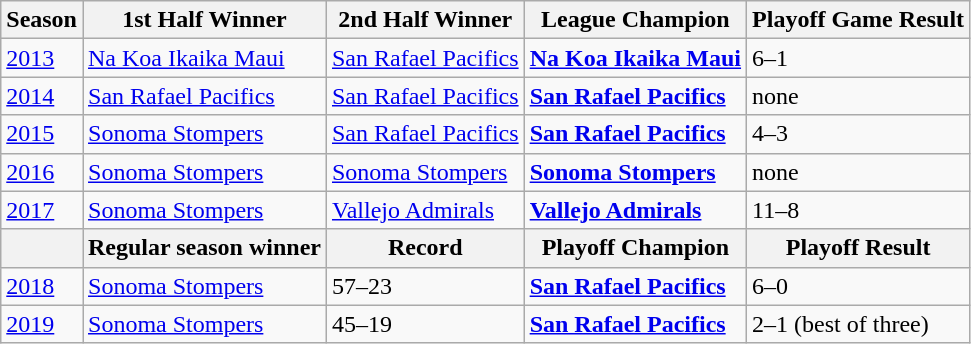<table class="wikitable">
<tr>
<th>Season</th>
<th><strong>1st Half Winner</strong></th>
<th>2nd Half Winner</th>
<th>League Champion</th>
<th>Playoff Game Result</th>
</tr>
<tr>
<td><a href='#'>2013</a></td>
<td><a href='#'>Na Koa Ikaika Maui</a></td>
<td><a href='#'>San Rafael Pacifics</a></td>
<td><strong><a href='#'>Na Koa Ikaika Maui</a></strong></td>
<td>6–1</td>
</tr>
<tr>
<td><a href='#'>2014</a></td>
<td><a href='#'>San Rafael Pacifics</a></td>
<td><a href='#'>San Rafael Pacifics</a></td>
<td><strong><a href='#'>San Rafael Pacifics</a></strong></td>
<td>none</td>
</tr>
<tr>
<td><a href='#'>2015</a></td>
<td><a href='#'>Sonoma Stompers</a></td>
<td><a href='#'>San Rafael Pacifics</a></td>
<td><strong><a href='#'>San Rafael Pacifics</a></strong></td>
<td>4–3</td>
</tr>
<tr>
<td><a href='#'>2016</a></td>
<td><a href='#'>Sonoma Stompers</a></td>
<td><a href='#'>Sonoma Stompers</a></td>
<td><strong><a href='#'>Sonoma Stompers</a></strong></td>
<td>none</td>
</tr>
<tr>
<td><a href='#'>2017</a></td>
<td><a href='#'>Sonoma Stompers</a></td>
<td><a href='#'>Vallejo Admirals</a></td>
<td><strong><a href='#'>Vallejo Admirals</a></strong></td>
<td>11–8</td>
</tr>
<tr>
<th></th>
<th>Regular season winner</th>
<th>Record</th>
<th>Playoff Champion</th>
<th>Playoff Result</th>
</tr>
<tr>
<td><a href='#'>2018</a></td>
<td><a href='#'>Sonoma Stompers</a></td>
<td>57–23</td>
<td><strong><a href='#'>San Rafael Pacifics</a></strong></td>
<td>6–0</td>
</tr>
<tr>
<td><a href='#'>2019</a></td>
<td><a href='#'>Sonoma Stompers</a></td>
<td>45–19</td>
<td><strong><a href='#'>San Rafael Pacifics</a></strong></td>
<td>2–1 (best of three)</td>
</tr>
</table>
